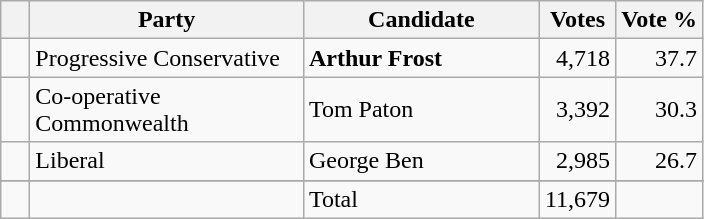<table class="wikitable">
<tr>
<th></th>
<th scope="col" width="175">Party</th>
<th scope="col" width="150">Candidate</th>
<th>Votes</th>
<th>Vote %</th>
</tr>
<tr>
<td>   </td>
<td>Progressive Conservative</td>
<td><strong>Arthur Frost</strong></td>
<td align=right>4,718</td>
<td align=right>37.7</td>
</tr>
<tr |>
<td>   </td>
<td>Co-operative Commonwealth</td>
<td>Tom Paton</td>
<td align=right>3,392</td>
<td align=right>30.3</td>
</tr>
<tr |>
<td>   </td>
<td>Liberal</td>
<td>George Ben</td>
<td align=right>2,985</td>
<td align=right>26.7</td>
</tr>
<tr |>
</tr>
<tr |>
<td></td>
<td></td>
<td>Total</td>
<td align=right>11,679</td>
<td></td>
</tr>
</table>
